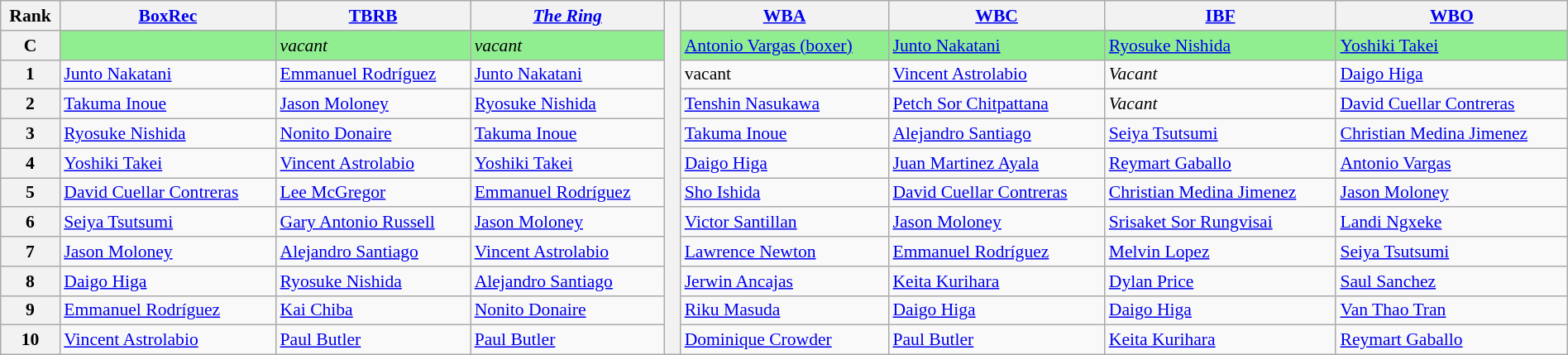<table class="wikitable" style="text-align:left; font-size:90%; width:100%;">
<tr>
<th>Rank</th>
<th><a href='#'>BoxRec</a></th>
<th><a href='#'>TBRB</a></th>
<th><em><a href='#'>The Ring</a></em></th>
<th rowspan="12" style="width:1%;"></th>
<th><a href='#'>WBA</a></th>
<th><a href='#'>WBC</a></th>
<th><a href='#'>IBF</a></th>
<th><a href='#'>WBO</a></th>
</tr>
<tr style="background:lightgreen;">
<th scope="row">C</th>
<td></td>
<td><em>vacant</em></td>
<td><em>vacant</em></td>
<td><a href='#'>Antonio Vargas (boxer)</a></td>
<td><a href='#'>Junto Nakatani</a></td>
<td><a href='#'>Ryosuke Nishida</a></td>
<td><a href='#'>Yoshiki Takei</a></td>
</tr>
<tr>
<th scope="row">1</th>
<td><a href='#'>Junto Nakatani</a></td>
<td><a href='#'>Emmanuel Rodríguez</a></td>
<td><a href='#'>Junto Nakatani</a></td>
<td>vacant</td>
<td><a href='#'>Vincent Astrolabio</a></td>
<td><em>Vacant</em></td>
<td><a href='#'>Daigo Higa</a></td>
</tr>
<tr>
<th scope="row">2</th>
<td><a href='#'>Takuma Inoue</a></td>
<td><a href='#'>Jason Moloney</a></td>
<td><a href='#'>Ryosuke Nishida</a></td>
<td><a href='#'>Tenshin Nasukawa</a></td>
<td><a href='#'>Petch Sor Chitpattana</a></td>
<td><em>Vacant</em></td>
<td><a href='#'>David Cuellar Contreras</a></td>
</tr>
<tr>
<th scope="row">3</th>
<td><a href='#'>Ryosuke Nishida</a></td>
<td><a href='#'>Nonito Donaire</a></td>
<td><a href='#'>Takuma Inoue</a></td>
<td><a href='#'>Takuma Inoue</a></td>
<td><a href='#'>Alejandro Santiago</a></td>
<td><a href='#'>Seiya Tsutsumi</a></td>
<td><a href='#'>Christian Medina Jimenez</a></td>
</tr>
<tr>
<th scope="row">4</th>
<td><a href='#'>Yoshiki Takei</a></td>
<td><a href='#'>Vincent Astrolabio</a></td>
<td><a href='#'>Yoshiki Takei</a></td>
<td><a href='#'>Daigo Higa</a></td>
<td><a href='#'>Juan Martinez Ayala</a></td>
<td><a href='#'>Reymart Gaballo</a></td>
<td><a href='#'>Antonio Vargas</a></td>
</tr>
<tr>
<th scope="row">5</th>
<td><a href='#'>David Cuellar Contreras</a></td>
<td><a href='#'>Lee McGregor</a></td>
<td><a href='#'>Emmanuel Rodríguez</a></td>
<td><a href='#'>Sho Ishida</a></td>
<td><a href='#'>David Cuellar Contreras</a></td>
<td><a href='#'>Christian Medina Jimenez</a></td>
<td><a href='#'>Jason Moloney</a></td>
</tr>
<tr>
<th scope="row">6</th>
<td><a href='#'>Seiya Tsutsumi</a></td>
<td><a href='#'>Gary Antonio Russell</a></td>
<td><a href='#'>Jason Moloney</a></td>
<td><a href='#'>Victor Santillan</a></td>
<td><a href='#'>Jason Moloney</a></td>
<td><a href='#'>Srisaket Sor Rungvisai</a></td>
<td><a href='#'>Landi Ngxeke</a></td>
</tr>
<tr>
<th scope="row">7</th>
<td><a href='#'>Jason Moloney</a></td>
<td><a href='#'>Alejandro Santiago</a></td>
<td><a href='#'>Vincent Astrolabio</a></td>
<td><a href='#'>Lawrence Newton</a></td>
<td><a href='#'>Emmanuel Rodríguez</a></td>
<td><a href='#'>Melvin Lopez</a></td>
<td><a href='#'>Seiya Tsutsumi</a></td>
</tr>
<tr>
<th scope="row">8</th>
<td><a href='#'>Daigo Higa</a></td>
<td><a href='#'>Ryosuke Nishida</a></td>
<td><a href='#'>Alejandro Santiago</a></td>
<td><a href='#'>Jerwin Ancajas</a></td>
<td><a href='#'>Keita Kurihara</a></td>
<td><a href='#'>Dylan Price</a></td>
<td><a href='#'>Saul Sanchez</a></td>
</tr>
<tr>
<th scope="row">9</th>
<td><a href='#'>Emmanuel Rodríguez</a></td>
<td><a href='#'>Kai Chiba</a></td>
<td><a href='#'>Nonito Donaire</a></td>
<td><a href='#'>Riku Masuda</a></td>
<td><a href='#'>Daigo Higa</a></td>
<td><a href='#'>Daigo Higa</a></td>
<td><a href='#'>Van Thao Tran</a></td>
</tr>
<tr>
<th scope="row">10</th>
<td><a href='#'>Vincent Astrolabio</a></td>
<td><a href='#'>Paul Butler</a></td>
<td><a href='#'>Paul Butler</a></td>
<td><a href='#'>Dominique Crowder</a></td>
<td><a href='#'>Paul Butler</a></td>
<td><a href='#'>Keita Kurihara</a></td>
<td><a href='#'>Reymart Gaballo</a></td>
</tr>
</table>
